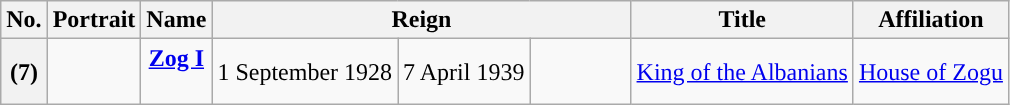<table class="wikitable" style="text-align:center;">
<tr>
<th>No.</th>
<th>Portrait</th>
<th>Name</th>
<th colspan="3">Reign</th>
<th>Title</th>
<th>Affiliation</th>
</tr>
<tr>
<th style="background:">(7)</th>
<td></td>
<td><strong><a href='#'>Zog I</a></strong><br><br></td>
<td>1 September 1928</td>
<td>7 April 1939</td>
<td width="60px"><em></em></td>
<td><a href='#'>King of the Albanians</a></td>
<td><a href='#'>House of Zogu</a></td>
</tr>
</table>
